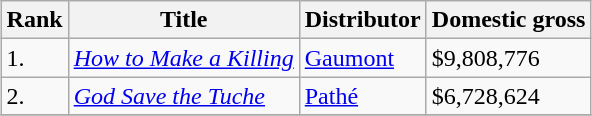<table class="wikitable sortable" style="margin:auto; margin:auto;">
<tr>
<th>Rank</th>
<th>Title</th>
<th>Distributor</th>
<th>Domestic gross</th>
</tr>
<tr>
<td>1.</td>
<td><em><a href='#'>How to Make a Killing</a></em></td>
<td><a href='#'>Gaumont</a></td>
<td>$9,808,776</td>
</tr>
<tr>
<td>2.</td>
<td><em><a href='#'>God Save the Tuche</a></em></td>
<td><a href='#'>Pathé</a></td>
<td>$6,728,624</td>
</tr>
<tr>
</tr>
</table>
